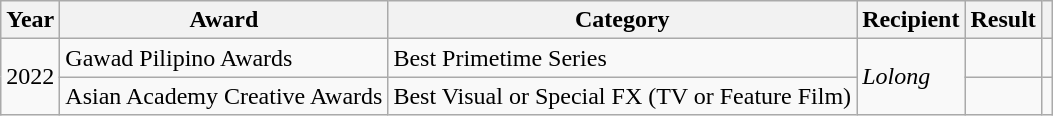<table class="wikitable">
<tr>
<th>Year</th>
<th>Award</th>
<th>Category</th>
<th>Recipient</th>
<th>Result</th>
<th></th>
</tr>
<tr>
<td rowspan=2>2022</td>
<td>Gawad Pilipino Awards</td>
<td>Best Primetime Series</td>
<td rowspan=2><em>Lolong</em></td>
<td></td>
<td></td>
</tr>
<tr>
<td>Asian Academy Creative Awards</td>
<td>Best Visual or Special FX (TV or Feature Film)</td>
<td></td>
<td></td>
</tr>
</table>
